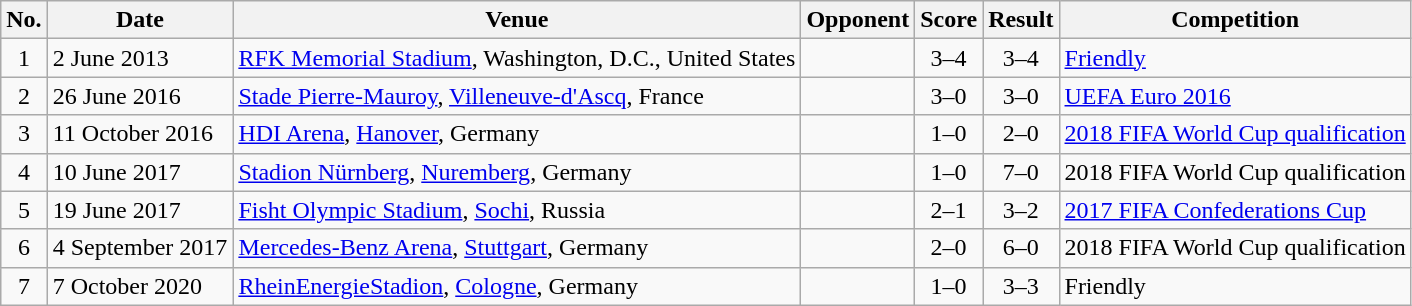<table class="wikitable sortable">
<tr>
<th>No.</th>
<th>Date</th>
<th>Venue</th>
<th>Opponent</th>
<th>Score</th>
<th>Result</th>
<th>Competition</th>
</tr>
<tr>
<td align=center>1</td>
<td>2 June 2013</td>
<td><a href='#'>RFK Memorial Stadium</a>, Washington, D.C., United States</td>
<td></td>
<td align=center>3–4</td>
<td align=center>3–4</td>
<td><a href='#'>Friendly</a></td>
</tr>
<tr>
<td align=center>2</td>
<td>26 June 2016</td>
<td><a href='#'>Stade Pierre-Mauroy</a>, <a href='#'>Villeneuve-d'Ascq</a>, France</td>
<td></td>
<td align=center>3–0</td>
<td align=center>3–0</td>
<td><a href='#'>UEFA Euro 2016</a></td>
</tr>
<tr>
<td align=center>3</td>
<td>11 October 2016</td>
<td><a href='#'>HDI Arena</a>, <a href='#'>Hanover</a>, Germany</td>
<td></td>
<td align=center>1–0</td>
<td align=center>2–0</td>
<td><a href='#'>2018 FIFA World Cup qualification</a></td>
</tr>
<tr>
<td align=center>4</td>
<td>10 June 2017</td>
<td><a href='#'>Stadion Nürnberg</a>, <a href='#'>Nuremberg</a>, Germany</td>
<td></td>
<td align=center>1–0</td>
<td align=center>7–0</td>
<td>2018 FIFA World Cup qualification</td>
</tr>
<tr>
<td align=center>5</td>
<td>19 June 2017</td>
<td><a href='#'>Fisht Olympic Stadium</a>, <a href='#'>Sochi</a>, Russia</td>
<td></td>
<td align=center>2–1</td>
<td align=center>3–2</td>
<td><a href='#'>2017 FIFA Confederations Cup</a></td>
</tr>
<tr>
<td align=center>6</td>
<td>4 September 2017</td>
<td><a href='#'>Mercedes-Benz Arena</a>, <a href='#'>Stuttgart</a>, Germany</td>
<td></td>
<td align=center>2–0</td>
<td align=center>6–0</td>
<td>2018 FIFA World Cup qualification</td>
</tr>
<tr>
<td align=center>7</td>
<td>7 October 2020</td>
<td><a href='#'>RheinEnergieStadion</a>, <a href='#'>Cologne</a>, Germany</td>
<td></td>
<td align=center>1–0</td>
<td align=center>3–3</td>
<td>Friendly</td>
</tr>
</table>
